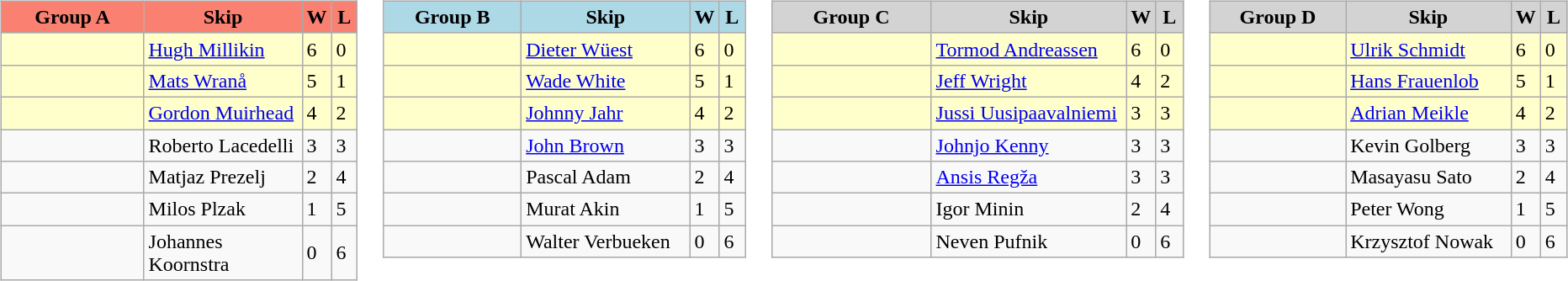<table>
<tr>
<td valign=top width=10%><br><table class=wikitable>
<tr>
<th style="background:salmon; width:170px;">Group A</th>
<th style="background:salmon; width:175px;">Skip</th>
<th style="background:salmon; width:15px;">W</th>
<th style="background:salmon; width:15px;">L</th>
</tr>
<tr style="background:#ffc">
<td></td>
<td><a href='#'>Hugh Millikin</a></td>
<td>6</td>
<td>0</td>
</tr>
<tr style="background:#ffc">
<td></td>
<td><a href='#'>Mats Wranå</a></td>
<td>5</td>
<td>1</td>
</tr>
<tr style="background:#ffc">
<td></td>
<td><a href='#'>Gordon Muirhead</a></td>
<td>4</td>
<td>2</td>
</tr>
<tr>
<td></td>
<td>Roberto Lacedelli</td>
<td>3</td>
<td>3</td>
</tr>
<tr>
<td></td>
<td>Matjaz Prezelj</td>
<td>2</td>
<td>4</td>
</tr>
<tr>
<td></td>
<td>Milos Plzak</td>
<td>1</td>
<td>5</td>
</tr>
<tr>
<td></td>
<td>Johannes Koornstra</td>
<td>0</td>
<td>6</td>
</tr>
</table>
</td>
<td valign=top width=10%><br><table class=wikitable>
<tr>
<th style="background:#add8e6; width:150px;">Group B</th>
<th style="background:#add8e6; width:175px;">Skip</th>
<th style="background:#add8e6; width:15px;">W</th>
<th style="background:#add8e6; width:15px;">L</th>
</tr>
<tr style="background:#ffc">
<td></td>
<td><a href='#'>Dieter Wüest</a></td>
<td>6</td>
<td>0</td>
</tr>
<tr style="background:#ffc">
<td></td>
<td><a href='#'>Wade White</a></td>
<td>5</td>
<td>1</td>
</tr>
<tr style="background:#ffc">
<td></td>
<td><a href='#'>Johnny Jahr</a></td>
<td>4</td>
<td>2</td>
</tr>
<tr>
<td></td>
<td><a href='#'>John Brown</a></td>
<td>3</td>
<td>3</td>
</tr>
<tr>
<td></td>
<td>Pascal Adam</td>
<td>2</td>
<td>4</td>
</tr>
<tr>
<td></td>
<td>Murat Akin</td>
<td>1</td>
<td>5</td>
</tr>
<tr>
<td></td>
<td>Walter Verbueken</td>
<td>0</td>
<td>6</td>
</tr>
</table>
</td>
<td valign=top width=10%><br><table class=wikitable>
<tr>
<th style="background:#d3d3d3; width:125px;">Group C</th>
<th style="background:#d3d3d3; width:150px;">Skip</th>
<th style="background:#d3d3d3; width:15px;">W</th>
<th style="background:#d3d3d3; width:15px;">L</th>
</tr>
<tr style="background:#ffc;">
<td></td>
<td><a href='#'>Tormod Andreassen</a></td>
<td>6</td>
<td>0</td>
</tr>
<tr style="background:#ffc;">
<td></td>
<td><a href='#'>Jeff Wright</a></td>
<td>4</td>
<td>2</td>
</tr>
<tr style="background:#ffc;">
<td></td>
<td><a href='#'>Jussi Uusipaavalniemi</a></td>
<td>3</td>
<td>3</td>
</tr>
<tr>
<td></td>
<td><a href='#'>Johnjo Kenny</a></td>
<td>3</td>
<td>3</td>
</tr>
<tr>
<td></td>
<td><a href='#'>Ansis Regža</a></td>
<td>3</td>
<td>3</td>
</tr>
<tr>
<td></td>
<td>Igor Minin</td>
<td>2</td>
<td>4</td>
</tr>
<tr>
<td></td>
<td>Neven Pufnik</td>
<td>0</td>
<td>6</td>
</tr>
</table>
</td>
<td valign=top width=10%><br><table class=wikitable>
<tr>
<th style="background:#d3d3d3; width:125px;">Group D</th>
<th style="background:#d3d3d3; width:150px;">Skip</th>
<th style="background:#d3d3d3; width:15px;">W</th>
<th style="background:#d3d3d3; width:15px;">L</th>
</tr>
<tr style="background:#ffc;">
<td></td>
<td><a href='#'>Ulrik Schmidt</a></td>
<td>6</td>
<td>0</td>
</tr>
<tr style="background:#ffc;">
<td></td>
<td><a href='#'>Hans Frauenlob</a></td>
<td>5</td>
<td>1</td>
</tr>
<tr style="background:#ffc;">
<td></td>
<td><a href='#'>Adrian Meikle</a></td>
<td>4</td>
<td>2</td>
</tr>
<tr>
<td></td>
<td>Kevin Golberg</td>
<td>3</td>
<td>3</td>
</tr>
<tr>
<td></td>
<td>Masayasu Sato</td>
<td>2</td>
<td>4</td>
</tr>
<tr>
<td></td>
<td>Peter Wong</td>
<td>1</td>
<td>5</td>
</tr>
<tr>
<td></td>
<td>Krzysztof Nowak</td>
<td>0</td>
<td>6</td>
</tr>
</table>
</td>
</tr>
</table>
